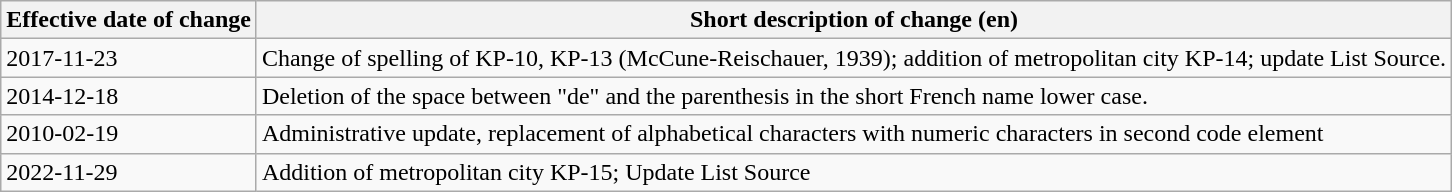<table class="wikitable">
<tr>
<th>Effective date of change</th>
<th>Short description of change (en)</th>
</tr>
<tr>
<td>2017-11-23</td>
<td>Change of spelling of KP-10, KP-13 (McCune-Reischauer, 1939); addition of metropolitan city KP-14; update List Source.</td>
</tr>
<tr>
<td>2014-12-18</td>
<td>Deletion of the space between "de" and the parenthesis in the short French name lower case.</td>
</tr>
<tr>
<td>2010-02-19</td>
<td>Administrative update, replacement of alphabetical characters with numeric characters in second code element</td>
</tr>
<tr>
<td>2022-11-29</td>
<td>Addition of metropolitan city KP-15; Update List Source</td>
</tr>
</table>
